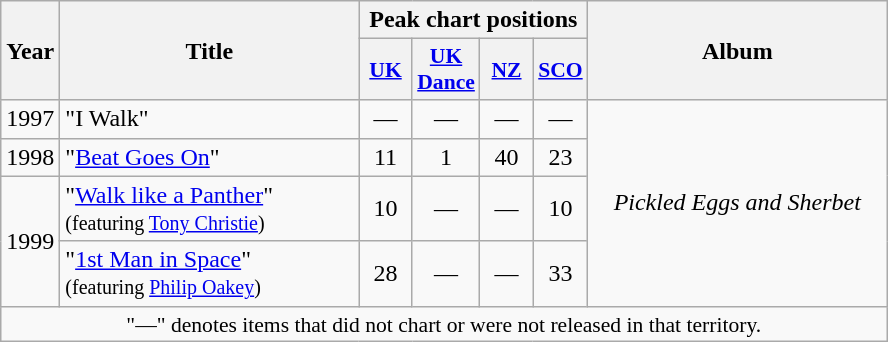<table class="wikitable" style="text-align:center;">
<tr>
<th rowspan="2" style="width:2em;">Year</th>
<th rowspan="2" style="width:12em;">Title</th>
<th colspan="4">Peak chart positions</th>
<th rowspan="2" style="width:12em;">Album</th>
</tr>
<tr>
<th style="width:2em;font-size:90%;"><a href='#'>UK</a><br></th>
<th style="width:2em;font-size:90%;"><a href='#'>UK<br>Dance</a><br></th>
<th style="width:2em;font-size:90%;"><a href='#'>NZ</a><br></th>
<th style="width:2em;font-size:90%;"><a href='#'>SCO</a><br></th>
</tr>
<tr>
<td>1997</td>
<td style="text-align:left;">"I Walk"</td>
<td>—</td>
<td>—</td>
<td>—</td>
<td>—</td>
<td rowspan="4"><em>Pickled Eggs and Sherbet</em></td>
</tr>
<tr>
<td>1998</td>
<td style="text-align:left;">"<a href='#'>Beat Goes On</a>"</td>
<td>11</td>
<td>1</td>
<td>40</td>
<td>23</td>
</tr>
<tr>
<td rowspan="2">1999</td>
<td style="text-align:left;">"<a href='#'>Walk like a Panther</a>"<br><small>(featuring <a href='#'>Tony Christie</a>)</small></td>
<td>10</td>
<td>—</td>
<td>—</td>
<td>10</td>
</tr>
<tr>
<td style="text-align:left;">"<a href='#'>1st Man in Space</a>"<br><small>(featuring <a href='#'>Philip Oakey</a>)</small></td>
<td>28</td>
<td>—</td>
<td>—</td>
<td>33</td>
</tr>
<tr>
<td colspan="15" style="font-size:90%">"—" denotes items that did not chart or were not released in that territory.</td>
</tr>
</table>
